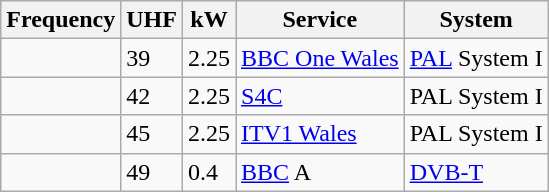<table class="wikitable sortable">
<tr>
<th>Frequency</th>
<th>UHF</th>
<th>kW</th>
<th>Service</th>
<th>System</th>
</tr>
<tr>
<td></td>
<td>39</td>
<td>2.25</td>
<td><a href='#'>BBC One Wales</a></td>
<td><a href='#'>PAL</a> System I</td>
</tr>
<tr>
<td></td>
<td>42</td>
<td>2.25</td>
<td><a href='#'>S4C</a></td>
<td>PAL System I</td>
</tr>
<tr>
<td></td>
<td>45</td>
<td>2.25</td>
<td><a href='#'>ITV1 Wales</a></td>
<td>PAL System I</td>
</tr>
<tr>
<td></td>
<td>49</td>
<td>0.4</td>
<td><a href='#'>BBC</a> A</td>
<td><a href='#'>DVB-T</a></td>
</tr>
</table>
